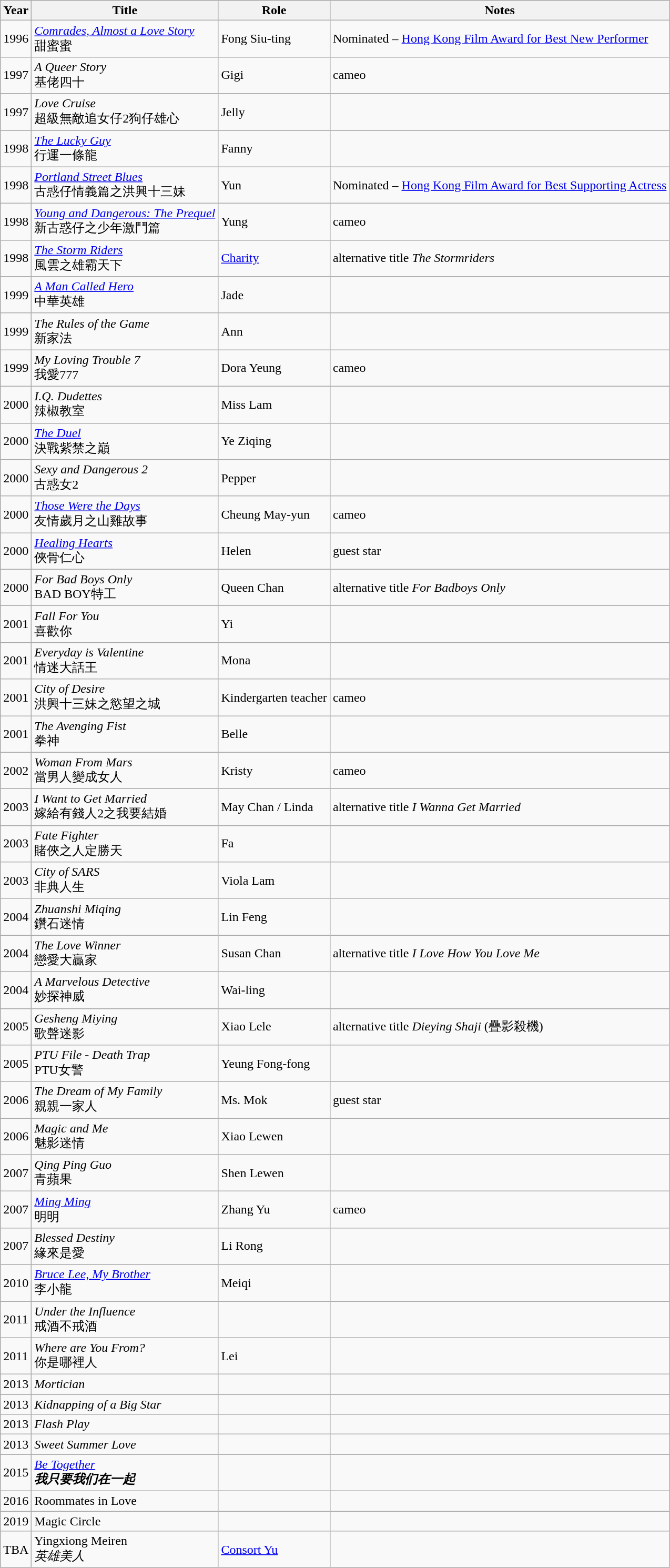<table class="wikitable sortable">
<tr>
<th>Year</th>
<th>Title</th>
<th>Role</th>
<th class="unsortable">Notes</th>
</tr>
<tr>
<td>1996</td>
<td><em><a href='#'>Comrades, Almost a Love Story</a></em><br>甜蜜蜜</td>
<td>Fong Siu-ting</td>
<td>Nominated – <a href='#'>Hong Kong Film Award for Best New Performer</a></td>
</tr>
<tr>
<td>1997</td>
<td><em>A Queer Story</em><br>基佬四十</td>
<td>Gigi</td>
<td>cameo</td>
</tr>
<tr>
<td>1997</td>
<td><em>Love Cruise</em><br>超級無敵追女仔2狗仔雄心</td>
<td>Jelly</td>
<td></td>
</tr>
<tr>
<td>1998</td>
<td><em><a href='#'>The Lucky Guy</a></em><br>行運一條龍</td>
<td>Fanny</td>
<td></td>
</tr>
<tr>
<td>1998</td>
<td><em><a href='#'>Portland Street Blues</a></em><br>古惑仔情義篇之洪興十三妹</td>
<td>Yun</td>
<td>Nominated – <a href='#'>Hong Kong Film Award for Best Supporting Actress</a></td>
</tr>
<tr>
<td>1998</td>
<td><em><a href='#'>Young and Dangerous: The Prequel</a></em><br>新古惑仔之少年激鬥篇</td>
<td>Yung</td>
<td>cameo</td>
</tr>
<tr>
<td>1998</td>
<td><em><a href='#'>The Storm Riders</a></em><br>風雲之雄霸天下</td>
<td><a href='#'>Charity</a></td>
<td>alternative title <em>The Stormriders</em></td>
</tr>
<tr>
<td>1999</td>
<td><em><a href='#'>A Man Called Hero</a></em><br>中華英雄</td>
<td>Jade</td>
<td></td>
</tr>
<tr>
<td>1999</td>
<td><em>The Rules of the Game</em><br>新家法</td>
<td>Ann</td>
<td></td>
</tr>
<tr>
<td>1999</td>
<td><em>My Loving Trouble 7</em><br>我愛777</td>
<td>Dora Yeung</td>
<td>cameo</td>
</tr>
<tr>
<td>2000</td>
<td><em>I.Q. Dudettes</em><br>辣椒教室</td>
<td>Miss Lam</td>
<td></td>
</tr>
<tr>
<td>2000</td>
<td><em><a href='#'>The Duel</a></em><br>決戰紫禁之巔</td>
<td>Ye Ziqing</td>
<td></td>
</tr>
<tr>
<td>2000</td>
<td><em>Sexy and Dangerous 2</em><br>古惑女2</td>
<td>Pepper</td>
<td></td>
</tr>
<tr>
<td>2000</td>
<td><em><a href='#'>Those Were the Days</a></em><br>友情歲月之山雞故事</td>
<td>Cheung May-yun</td>
<td>cameo</td>
</tr>
<tr>
<td>2000</td>
<td><em><a href='#'>Healing Hearts</a></em><br>俠骨仁心</td>
<td>Helen</td>
<td>guest star</td>
</tr>
<tr>
<td>2000</td>
<td><em>For Bad Boys Only</em><br>BAD BOY特工</td>
<td>Queen Chan</td>
<td>alternative title <em>For Badboys Only</em></td>
</tr>
<tr>
<td>2001</td>
<td><em>Fall For You</em><br>喜歡你</td>
<td>Yi</td>
<td></td>
</tr>
<tr>
<td>2001</td>
<td><em>Everyday is Valentine</em><br>情迷大話王</td>
<td>Mona</td>
<td></td>
</tr>
<tr>
<td>2001</td>
<td><em>City of Desire</em><br>洪興十三妹之慾望之城</td>
<td>Kindergarten teacher</td>
<td>cameo</td>
</tr>
<tr>
<td>2001</td>
<td><em>The Avenging Fist</em><br>拳神</td>
<td>Belle</td>
<td></td>
</tr>
<tr>
<td>2002</td>
<td><em>Woman From Mars</em><br>當男人變成女人</td>
<td>Kristy</td>
<td>cameo</td>
</tr>
<tr>
<td>2003</td>
<td><em>I Want to Get Married</em><br>嫁給有錢人2之我要結婚</td>
<td>May Chan / Linda</td>
<td>alternative title <em>I Wanna Get Married</em></td>
</tr>
<tr>
<td>2003</td>
<td><em>Fate Fighter</em><br>賭俠之人定勝天</td>
<td>Fa</td>
<td></td>
</tr>
<tr>
<td>2003</td>
<td><em>City of SARS</em><br>非典人生</td>
<td>Viola Lam</td>
<td></td>
</tr>
<tr>
<td>2004</td>
<td><em>Zhuanshi Miqing</em><br>鑽石迷情</td>
<td>Lin Feng</td>
<td></td>
</tr>
<tr>
<td>2004</td>
<td><em>The Love Winner</em><br>戀愛大贏家</td>
<td>Susan Chan</td>
<td>alternative title <em>I Love How You Love Me</em></td>
</tr>
<tr>
<td>2004</td>
<td><em>A Marvelous Detective</em><br>妙探神威</td>
<td>Wai-ling</td>
<td></td>
</tr>
<tr>
<td>2005</td>
<td><em>Gesheng Miying</em><br>歌聲迷影</td>
<td>Xiao Lele</td>
<td>alternative title <em>Dieying Shaji</em> (疊影殺機)</td>
</tr>
<tr>
<td>2005</td>
<td><em>PTU File - Death Trap</em><br>PTU女警</td>
<td>Yeung Fong-fong</td>
<td></td>
</tr>
<tr>
<td>2006</td>
<td><em>The Dream of My Family</em><br>親親一家人</td>
<td>Ms. Mok</td>
<td>guest star</td>
</tr>
<tr>
<td>2006</td>
<td><em>Magic and Me</em><br>魅影迷情</td>
<td>Xiao Lewen</td>
<td></td>
</tr>
<tr>
<td>2007</td>
<td><em>Qing Ping Guo</em><br>青蘋果</td>
<td>Shen Lewen</td>
<td></td>
</tr>
<tr>
<td>2007</td>
<td><em><a href='#'>Ming Ming</a></em><br>明明</td>
<td>Zhang Yu</td>
<td>cameo</td>
</tr>
<tr>
<td>2007</td>
<td><em>Blessed Destiny</em><br>緣來是愛</td>
<td>Li Rong</td>
<td></td>
</tr>
<tr>
<td>2010</td>
<td><em><a href='#'>Bruce Lee, My Brother</a></em><br>李小龍</td>
<td>Meiqi</td>
<td></td>
</tr>
<tr>
<td>2011</td>
<td><em>Under the Influence</em><br>戒酒不戒酒</td>
<td></td>
<td></td>
</tr>
<tr>
<td>2011</td>
<td><em>Where are You From?</em><br>你是哪裡人</td>
<td>Lei</td>
<td></td>
</tr>
<tr>
<td>2013</td>
<td><em>Mortician</em></td>
<td></td>
<td></td>
</tr>
<tr>
<td>2013</td>
<td><em>Kidnapping of a Big Star</em></td>
<td></td>
<td></td>
</tr>
<tr>
<td>2013</td>
<td><em>Flash Play</em></td>
<td></td>
<td></td>
</tr>
<tr>
<td>2013</td>
<td><em>Sweet Summer Love</em></td>
<td></td>
<td></td>
</tr>
<tr>
<td>2015</td>
<td><em><a href='#'>Be Together</a><strong><br>我只要我们在一起</td>
<td></td>
<td></td>
</tr>
<tr>
<td>2016</td>
<td></em>Roommates in Love<em></td>
<td></td>
<td></td>
</tr>
<tr>
<td>2019</td>
<td></em>Magic Circle<em></td>
<td></td>
<td></td>
</tr>
<tr>
<td>TBA</td>
<td></em>Yingxiong Meiren<em><br>英雄美人</td>
<td><a href='#'>Consort Yu</a></td>
<td></td>
</tr>
</table>
